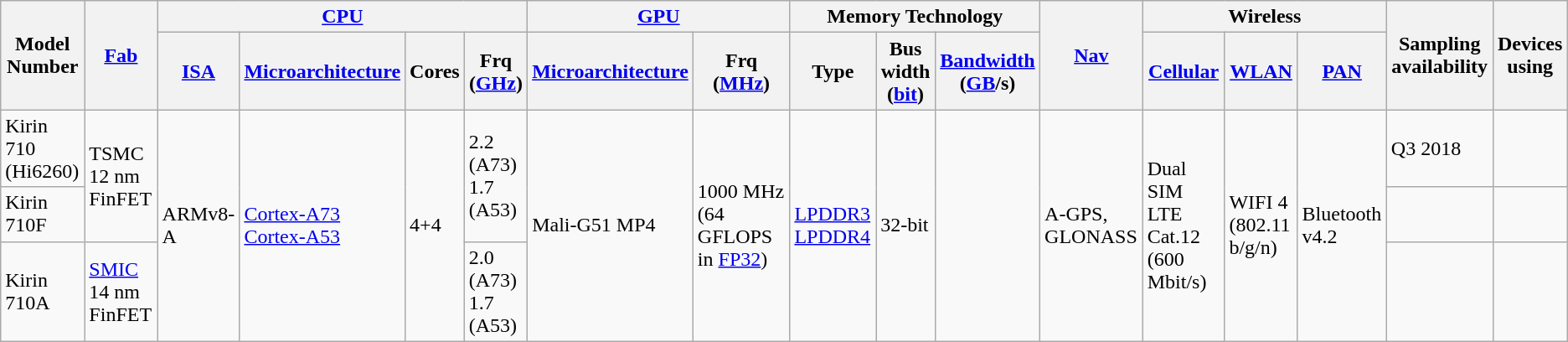<table class="wikitable">
<tr>
<th rowspan="2">Model Number</th>
<th rowspan="2"><a href='#'>Fab</a></th>
<th colspan="4"><a href='#'>CPU</a></th>
<th colspan="2"><a href='#'>GPU</a></th>
<th colspan="3">Memory Technology</th>
<th rowspan="2"><a href='#'>Nav</a></th>
<th colspan="3">Wireless</th>
<th rowspan="2">Sampling availability</th>
<th rowspan="2">Devices using</th>
</tr>
<tr>
<th><a href='#'>ISA</a></th>
<th><a href='#'>Microarchitecture</a></th>
<th>Cores</th>
<th>Frq (<a href='#'>GHz</a>)</th>
<th><a href='#'>Microarchitecture</a></th>
<th>Frq (<a href='#'>MHz</a>)</th>
<th>Type</th>
<th>Bus width (<a href='#'>bit</a>)</th>
<th><a href='#'>Bandwidth</a> (<a href='#'>GB</a>/s)</th>
<th><a href='#'>Cellular</a></th>
<th><a href='#'>WLAN</a></th>
<th><a href='#'>PAN</a></th>
</tr>
<tr>
<td>Kirin 710 (Hi6260)</td>
<td rowspan="2">TSMC 12 nm FinFET</td>
<td rowspan="3">ARMv8-A</td>
<td rowspan="3"><a href='#'>Cortex-A73</a><br><a href='#'>Cortex-A53</a></td>
<td rowspan="3">4+4</td>
<td rowspan="2">2.2 (A73)<br>1.7 (A53)</td>
<td rowspan="3">Mali-G51 MP4</td>
<td rowspan="3">1000 MHz<br>(64 GFLOPS in <a href='#'>FP32</a>)</td>
<td rowspan="3"><a href='#'>LPDDR3</a> <a href='#'>LPDDR4</a></td>
<td rowspan="3">32-bit</td>
<td rowspan="3"></td>
<td rowspan="3">A-GPS, GLONASS</td>
<td rowspan="3">Dual SIM LTE Cat.12 (600 Mbit/s)</td>
<td rowspan="3">WIFI 4 (802.11 b/g/n)</td>
<td rowspan="3">Bluetooth v4.2</td>
<td>Q3 2018</td>
<td></td>
</tr>
<tr>
<td>Kirin 710F</td>
<td></td>
<td></td>
</tr>
<tr>
<td>Kirin 710A</td>
<td><a href='#'>SMIC</a> 14 nm FinFET</td>
<td>2.0 (A73)<br>1.7 (A53)</td>
<td></td>
<td></td>
</tr>
</table>
